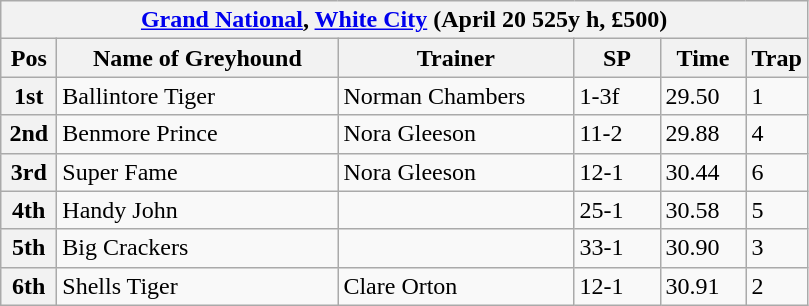<table class="wikitable">
<tr>
<th colspan="6"><a href='#'>Grand National</a>, <a href='#'>White City</a> (April 20 525y h, £500)</th>
</tr>
<tr>
<th width=30>Pos</th>
<th width=180>Name of Greyhound</th>
<th width=150>Trainer</th>
<th width=50>SP</th>
<th width=50>Time</th>
<th width=30>Trap</th>
</tr>
<tr>
<th>1st</th>
<td>Ballintore Tiger</td>
<td>Norman Chambers</td>
<td>1-3f</td>
<td>29.50</td>
<td>1</td>
</tr>
<tr>
<th>2nd</th>
<td>Benmore Prince</td>
<td>Nora Gleeson</td>
<td>11-2</td>
<td>29.88</td>
<td>4</td>
</tr>
<tr>
<th>3rd</th>
<td>Super Fame</td>
<td>Nora Gleeson</td>
<td>12-1</td>
<td>30.44</td>
<td>6</td>
</tr>
<tr>
<th>4th</th>
<td>Handy John</td>
<td></td>
<td>25-1</td>
<td>30.58</td>
<td>5</td>
</tr>
<tr>
<th>5th</th>
<td>Big Crackers</td>
<td></td>
<td>33-1</td>
<td>30.90</td>
<td>3</td>
</tr>
<tr>
<th>6th</th>
<td>Shells Tiger</td>
<td>Clare Orton</td>
<td>12-1</td>
<td>30.91</td>
<td>2</td>
</tr>
</table>
